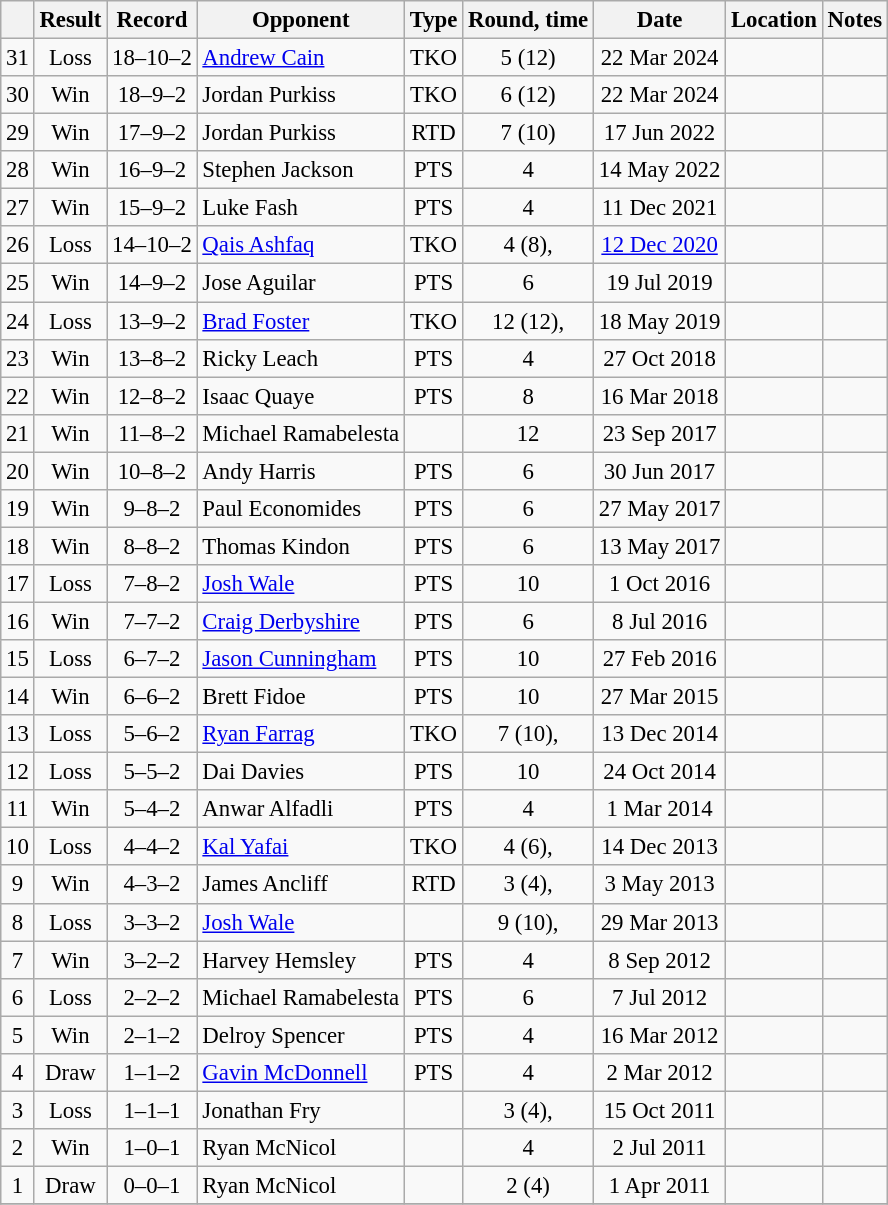<table class="wikitable" style="text-align:center; font-size:95%">
<tr>
<th></th>
<th>Result</th>
<th>Record</th>
<th>Opponent</th>
<th>Type</th>
<th>Round, time</th>
<th>Date</th>
<th>Location</th>
<th>Notes</th>
</tr>
<tr>
<td>31</td>
<td>Loss</td>
<td>18–10–2</td>
<td align=left> <a href='#'>Andrew Cain</a></td>
<td>TKO</td>
<td>5 (12)</td>
<td>22 Mar 2024</td>
<td align=left></td>
<td align=left></td>
</tr>
<tr>
<td>30</td>
<td>Win</td>
<td>18–9–2</td>
<td align=left> Jordan Purkiss</td>
<td>TKO</td>
<td>6 (12)</td>
<td>22 Mar 2024</td>
<td align=left></td>
<td align=left></td>
</tr>
<tr>
<td>29</td>
<td>Win</td>
<td>17–9–2</td>
<td align=left> Jordan Purkiss</td>
<td>RTD</td>
<td>7 (10)</td>
<td>17 Jun 2022</td>
<td align=left></td>
<td align=left></td>
</tr>
<tr>
<td>28</td>
<td>Win</td>
<td>16–9–2</td>
<td align=left> Stephen Jackson</td>
<td>PTS</td>
<td>4</td>
<td>14 May 2022</td>
<td align=left></td>
<td></td>
</tr>
<tr>
<td>27</td>
<td>Win</td>
<td>15–9–2</td>
<td align=left> Luke Fash</td>
<td>PTS</td>
<td>4</td>
<td>11 Dec 2021</td>
<td align=left></td>
<td></td>
</tr>
<tr>
<td>26</td>
<td>Loss</td>
<td>14–10–2</td>
<td align=left> <a href='#'>Qais Ashfaq</a></td>
<td>TKO</td>
<td>4 (8), </td>
<td><a href='#'>12 Dec 2020</a></td>
<td align=left></td>
<td></td>
</tr>
<tr>
<td>25</td>
<td>Win</td>
<td>14–9–2</td>
<td align=left> Jose Aguilar</td>
<td>PTS</td>
<td>6</td>
<td>19 Jul 2019</td>
<td align=left></td>
<td></td>
</tr>
<tr>
<td>24</td>
<td>Loss</td>
<td>13–9–2</td>
<td align=left> <a href='#'>Brad Foster</a></td>
<td>TKO</td>
<td>12 (12), </td>
<td>18 May 2019</td>
<td align=left></td>
<td align=left></td>
</tr>
<tr>
<td>23</td>
<td>Win</td>
<td>13–8–2</td>
<td align=left> Ricky Leach</td>
<td>PTS</td>
<td>4</td>
<td>27 Oct 2018</td>
<td align=left></td>
<td></td>
</tr>
<tr>
<td>22</td>
<td>Win</td>
<td>12–8–2</td>
<td align=left> Isaac Quaye</td>
<td>PTS</td>
<td>8</td>
<td>16 Mar 2018</td>
<td align=left></td>
<td></td>
</tr>
<tr>
<td>21</td>
<td>Win</td>
<td>11–8–2</td>
<td align=left> Michael Ramabelesta</td>
<td></td>
<td>12</td>
<td>23 Sep 2017</td>
<td align=left></td>
<td align=left></td>
</tr>
<tr>
<td>20</td>
<td>Win</td>
<td>10–8–2</td>
<td align=left> Andy Harris</td>
<td>PTS</td>
<td>6</td>
<td>30 Jun 2017</td>
<td align=left></td>
<td></td>
</tr>
<tr>
<td>19</td>
<td>Win</td>
<td>9–8–2</td>
<td align=left> Paul Economides</td>
<td>PTS</td>
<td>6</td>
<td>27 May 2017</td>
<td align=left></td>
<td></td>
</tr>
<tr>
<td>18</td>
<td>Win</td>
<td>8–8–2</td>
<td align=left> Thomas Kindon</td>
<td>PTS</td>
<td>6</td>
<td>13 May 2017</td>
<td align=left></td>
<td></td>
</tr>
<tr>
<td>17</td>
<td>Loss</td>
<td>7–8–2</td>
<td align=left> <a href='#'>Josh Wale</a></td>
<td>PTS</td>
<td>10</td>
<td>1 Oct 2016</td>
<td align=left></td>
<td></td>
</tr>
<tr>
<td>16</td>
<td>Win</td>
<td>7–7–2</td>
<td align=left> <a href='#'>Craig Derbyshire</a></td>
<td>PTS</td>
<td>6</td>
<td>8 Jul 2016</td>
<td align=left></td>
<td></td>
</tr>
<tr>
<td>15</td>
<td>Loss</td>
<td>6–7–2</td>
<td align=left> <a href='#'>Jason Cunningham</a></td>
<td>PTS</td>
<td>10</td>
<td>27 Feb 2016</td>
<td align=left></td>
<td align=left></td>
</tr>
<tr>
<td>14</td>
<td>Win</td>
<td>6–6–2</td>
<td align=left> Brett Fidoe</td>
<td>PTS</td>
<td>10</td>
<td>27 Mar 2015</td>
<td align=left></td>
<td align=left></td>
</tr>
<tr>
<td>13</td>
<td>Loss</td>
<td>5–6–2</td>
<td align=left> <a href='#'>Ryan Farrag</a></td>
<td>TKO</td>
<td>7 (10), </td>
<td>13 Dec 2014</td>
<td align=left></td>
<td align=left></td>
</tr>
<tr>
<td>12</td>
<td>Loss</td>
<td>5–5–2</td>
<td align=left> Dai Davies</td>
<td>PTS</td>
<td>10</td>
<td>24 Oct 2014</td>
<td align=left></td>
<td align=left></td>
</tr>
<tr>
<td>11</td>
<td>Win</td>
<td>5–4–2</td>
<td align=left> Anwar Alfadli</td>
<td>PTS</td>
<td>4</td>
<td>1 Mar 2014</td>
<td align=left></td>
<td></td>
</tr>
<tr>
<td>10</td>
<td>Loss</td>
<td>4–4–2</td>
<td align=left> <a href='#'>Kal Yafai</a></td>
<td>TKO</td>
<td>4 (6), </td>
<td>14 Dec 2013</td>
<td align=left></td>
<td></td>
</tr>
<tr>
<td>9</td>
<td>Win</td>
<td>4–3–2</td>
<td align=left> James Ancliff</td>
<td>RTD</td>
<td>3 (4), </td>
<td>3 May 2013</td>
<td align=left></td>
<td></td>
</tr>
<tr>
<td>8</td>
<td>Loss</td>
<td>3–3–2</td>
<td align=left> <a href='#'>Josh Wale</a></td>
<td></td>
<td>9 (10), </td>
<td>29 Mar 2013</td>
<td align=left></td>
<td align=left></td>
</tr>
<tr>
<td>7</td>
<td>Win</td>
<td>3–2–2</td>
<td align=left> Harvey Hemsley</td>
<td>PTS</td>
<td>4</td>
<td>8 Sep 2012</td>
<td align=left></td>
<td></td>
</tr>
<tr>
<td>6</td>
<td>Loss</td>
<td>2–2–2</td>
<td align=left> Michael Ramabelesta</td>
<td>PTS</td>
<td>6</td>
<td>7 Jul 2012</td>
<td align=left></td>
<td></td>
</tr>
<tr>
<td>5</td>
<td>Win</td>
<td>2–1–2</td>
<td align=left> Delroy Spencer</td>
<td>PTS</td>
<td>4</td>
<td>16 Mar 2012</td>
<td align=left></td>
<td></td>
</tr>
<tr>
<td>4</td>
<td>Draw</td>
<td>1–1–2</td>
<td align=left> <a href='#'>Gavin McDonnell</a></td>
<td>PTS</td>
<td>4</td>
<td>2 Mar 2012</td>
<td align=left></td>
<td></td>
</tr>
<tr>
<td>3</td>
<td>Loss</td>
<td>1–1–1</td>
<td align=left> Jonathan Fry</td>
<td></td>
<td>3 (4), </td>
<td>15 Oct 2011</td>
<td align=left></td>
<td></td>
</tr>
<tr>
<td>2</td>
<td>Win</td>
<td>1–0–1</td>
<td align=left> Ryan McNicol</td>
<td></td>
<td>4</td>
<td>2 Jul 2011</td>
<td align=left></td>
<td></td>
</tr>
<tr>
<td>1</td>
<td>Draw</td>
<td>0–0–1</td>
<td align=left> Ryan McNicol</td>
<td></td>
<td>2 (4)</td>
<td>1 Apr 2011</td>
<td align=left></td>
<td align=left></td>
</tr>
<tr>
</tr>
</table>
